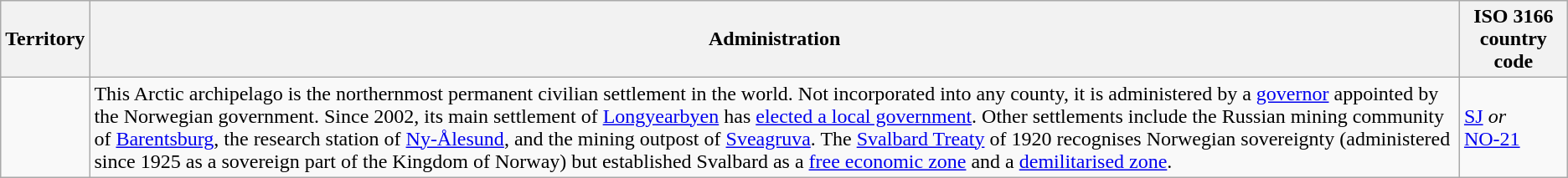<table class="wikitable sortable">
<tr>
<th>Territory</th>
<th>Administration</th>
<th>ISO 3166 country code</th>
</tr>
<tr>
<td></td>
<td>This Arctic archipelago is the northernmost permanent civilian settlement in the world. Not incorporated into any county, it is administered by a <a href='#'>governor</a> appointed by the Norwegian government. Since 2002, its main settlement of <a href='#'>Longyearbyen</a> has <a href='#'>elected a local government</a>. Other settlements include the Russian mining community of <a href='#'>Barentsburg</a>, the research station of <a href='#'>Ny-Ålesund</a>, and the mining outpost of <a href='#'>Sveagruva</a>. The <a href='#'>Svalbard Treaty</a> of 1920 recognises Norwegian sovereignty (administered since 1925 as a sovereign part of the Kingdom of Norway) but established Svalbard as a <a href='#'>free economic zone</a> and a <a href='#'>demilitarised zone</a>.</td>
<td><a href='#'>SJ</a> <em>or</em><br><a href='#'>NO-21</a></td>
</tr>
</table>
